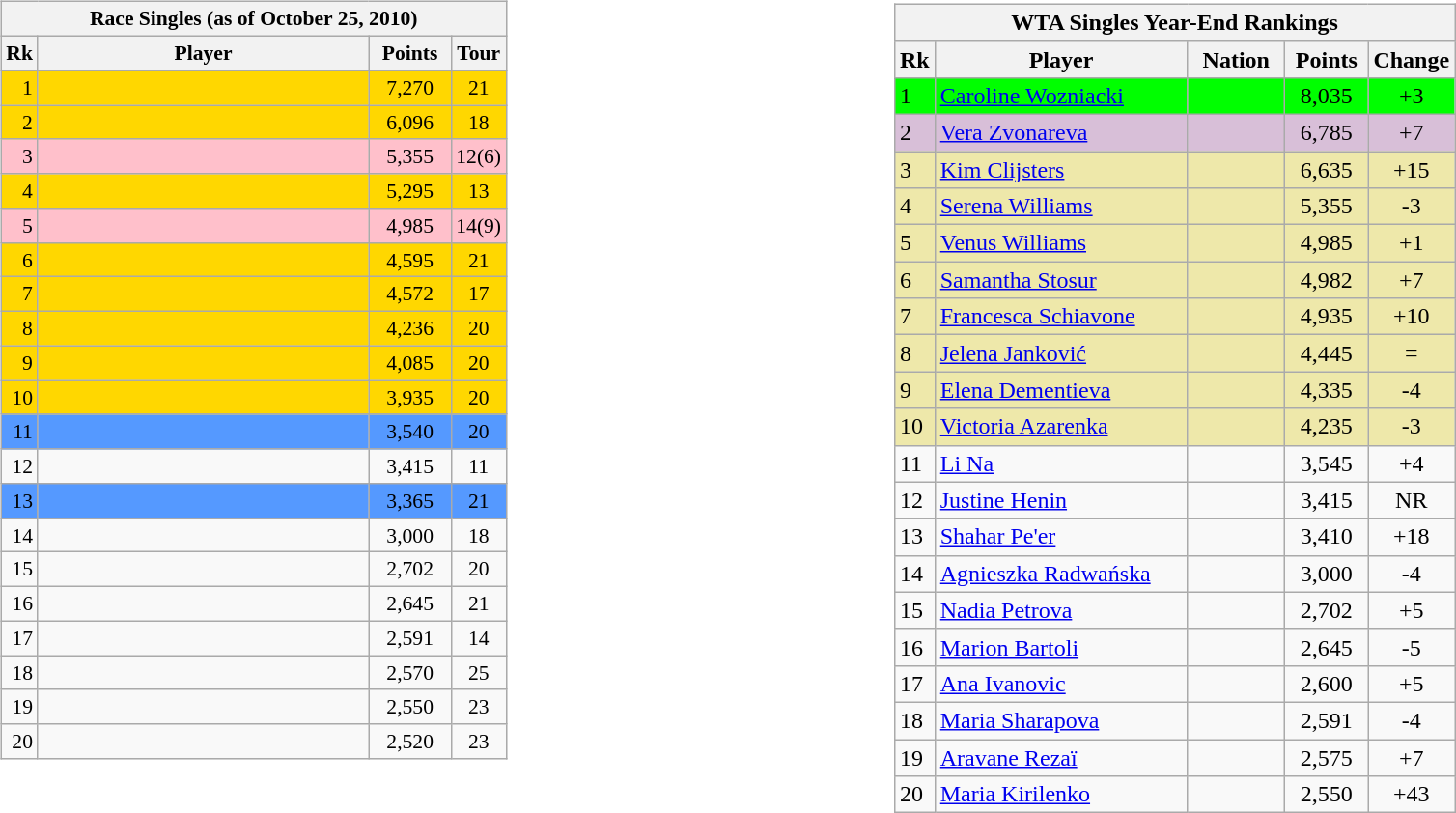<table>
<tr>
<td style="width:33%; vertical-align:top; text-align:left;"><br><table class="wikitable" style="font-size:90%">
<tr>
<th colspan="5">Race Singles (as of October 25, 2010)</th>
</tr>
<tr>
<th>Rk</th>
<th style="width:222px;">Player</th>
<th style="width:50px;">Points</th>
<th style="width:20px;">Tour</th>
</tr>
<tr style="background:Gold;">
<td style="text-align:right;">1</td>
<td></td>
<td style="text-align:center;">7,270</td>
<td style="text-align:center;">21</td>
</tr>
<tr style="background:Gold;">
<td style="text-align:right;">2</td>
<td></td>
<td style="text-align:center;">6,096</td>
<td style="text-align:center;">18</td>
</tr>
<tr style="background:pink;">
<td style="text-align:right;">3</td>
<td></td>
<td style="text-align:center;">5,355</td>
<td style="text-align:center;">12(6)</td>
</tr>
<tr style="background:Gold;">
<td style="text-align:right;">4</td>
<td></td>
<td style="text-align:center;">5,295</td>
<td style="text-align:center;">13</td>
</tr>
<tr style="background:pink;">
<td style="text-align:right;">5</td>
<td></td>
<td style="text-align:center;">4,985</td>
<td style="text-align:center;">14(9)</td>
</tr>
<tr style="background:Gold;">
<td style="text-align:right;">6</td>
<td></td>
<td style="text-align:center;">4,595</td>
<td style="text-align:center;">21</td>
</tr>
<tr style="background:Gold;">
<td style="text-align:right;">7</td>
<td></td>
<td style="text-align:center;">4,572</td>
<td style="text-align:center;">17</td>
</tr>
<tr style="background:Gold;">
<td style="text-align:right;">8</td>
<td></td>
<td style="text-align:center;">4,236</td>
<td style="text-align:center;">20</td>
</tr>
<tr style="background:Gold;">
<td style="text-align:right;">9</td>
<td></td>
<td style="text-align:center;">4,085</td>
<td style="text-align:center;">20</td>
</tr>
<tr style="background:Gold;">
<td style="text-align:right;">10</td>
<td></td>
<td style="text-align:center;">3,935</td>
<td style="text-align:center;">20</td>
</tr>
<tr style="background:#59f;">
<td style="text-align:right;">11</td>
<td></td>
<td style="text-align:center;">3,540</td>
<td style="text-align:center;">20</td>
</tr>
<tr>
<td style="text-align:right;">12</td>
<td></td>
<td style="text-align:center;">3,415</td>
<td style="text-align:center;">11</td>
</tr>
<tr style="background:#59f;">
<td style="text-align:right;">13</td>
<td></td>
<td style="text-align:center;">3,365</td>
<td style="text-align:center;">21</td>
</tr>
<tr>
<td style="text-align:right;">14</td>
<td></td>
<td style="text-align:center;">3,000</td>
<td style="text-align:center;">18</td>
</tr>
<tr>
<td style="text-align:right;">15</td>
<td></td>
<td style="text-align:center;">2,702</td>
<td style="text-align:center;">20</td>
</tr>
<tr>
<td style="text-align:right;">16</td>
<td></td>
<td style="text-align:center;">2,645</td>
<td style="text-align:center;">21</td>
</tr>
<tr>
<td style="text-align:right;">17</td>
<td></td>
<td style="text-align:center;">2,591</td>
<td style="text-align:center;">14</td>
</tr>
<tr>
<td style="text-align:right;">18</td>
<td></td>
<td style="text-align:center;">2,570</td>
<td style="text-align:center;">25</td>
</tr>
<tr>
<td style="text-align:right;">19</td>
<td></td>
<td style="text-align:center;">2,550</td>
<td style="text-align:center;">23</td>
</tr>
<tr>
<td style="text-align:right;">20</td>
<td></td>
<td style="text-align:center;">2,520</td>
<td style="text-align:center;">23</td>
</tr>
</table>
</td>
<td style="width:33%; vertical-align:top; text-align:left;"><br><table class="wikitable">
<tr>
<th colspan="5">WTA Singles Year-End Rankings</th>
</tr>
<tr>
<th>Rk</th>
<th width="167">Player</th>
<th width="60">Nation</th>
<th width="50">Points</th>
<th width="40">Change</th>
</tr>
<tr style="background:#00ff00;">
<td>1</td>
<td><a href='#'>Caroline Wozniacki</a></td>
<td></td>
<td align="center">8,035</td>
<td align="center">+3</td>
</tr>
<tr style="background:#D8BFD8;">
<td>2</td>
<td><a href='#'>Vera Zvonareva</a></td>
<td></td>
<td align="center">6,785</td>
<td align="center">+7</td>
</tr>
<tr style="background:#EEE8AA;">
<td>3</td>
<td><a href='#'>Kim Clijsters</a></td>
<td></td>
<td align="center">6,635</td>
<td align="center">+15</td>
</tr>
<tr style="background:#EEE8AA;">
<td>4</td>
<td><a href='#'>Serena Williams</a></td>
<td></td>
<td align="center">5,355</td>
<td align="center">-3</td>
</tr>
<tr style="background:#EEE8AA;">
<td>5</td>
<td><a href='#'>Venus Williams</a></td>
<td></td>
<td align="center">4,985</td>
<td align="center">+1</td>
</tr>
<tr style="background:#EEE8AA;">
<td>6</td>
<td><a href='#'>Samantha Stosur</a></td>
<td></td>
<td align="center">4,982</td>
<td align="center">+7</td>
</tr>
<tr style="background:#EEE8AA;">
<td>7</td>
<td><a href='#'>Francesca Schiavone</a></td>
<td></td>
<td align="center">4,935</td>
<td align="center">+10</td>
</tr>
<tr style="background:#EEE8AA;">
<td>8</td>
<td><a href='#'>Jelena Janković</a></td>
<td></td>
<td align="center">4,445</td>
<td align="center">=</td>
</tr>
<tr style="background:#EEE8AA;">
<td>9</td>
<td><a href='#'>Elena Dementieva</a></td>
<td></td>
<td align="center">4,335</td>
<td align="center">-4</td>
</tr>
<tr style="background:#EEE8AA;">
<td>10</td>
<td><a href='#'>Victoria Azarenka</a></td>
<td></td>
<td align="center">4,235</td>
<td align="center">-3</td>
</tr>
<tr>
<td>11</td>
<td><a href='#'>Li Na</a></td>
<td></td>
<td align="center">3,545</td>
<td align="center">+4</td>
</tr>
<tr>
<td>12</td>
<td><a href='#'>Justine Henin</a></td>
<td></td>
<td align="center">3,415</td>
<td align="center">NR</td>
</tr>
<tr>
<td>13</td>
<td><a href='#'>Shahar Pe'er</a></td>
<td></td>
<td align="center">3,410</td>
<td align="center">+18</td>
</tr>
<tr>
<td>14</td>
<td><a href='#'>Agnieszka Radwańska</a></td>
<td></td>
<td align="center">3,000</td>
<td align="center">-4</td>
</tr>
<tr>
<td>15</td>
<td><a href='#'>Nadia Petrova</a></td>
<td></td>
<td align="center">2,702</td>
<td align="center">+5</td>
</tr>
<tr>
<td>16</td>
<td><a href='#'>Marion Bartoli</a></td>
<td></td>
<td align="center">2,645</td>
<td align="center">-5</td>
</tr>
<tr>
<td>17</td>
<td><a href='#'>Ana Ivanovic</a></td>
<td></td>
<td align="center">2,600</td>
<td align="center">+5</td>
</tr>
<tr>
<td>18</td>
<td><a href='#'>Maria Sharapova</a></td>
<td></td>
<td align="center">2,591</td>
<td align="center">-4</td>
</tr>
<tr>
<td>19</td>
<td><a href='#'>Aravane Rezaï</a></td>
<td></td>
<td align="center">2,575</td>
<td align="center">+7</td>
</tr>
<tr>
<td>20</td>
<td><a href='#'>Maria Kirilenko</a></td>
<td></td>
<td align="center">2,550</td>
<td align="center">+43</td>
</tr>
</table>
</td>
</tr>
</table>
